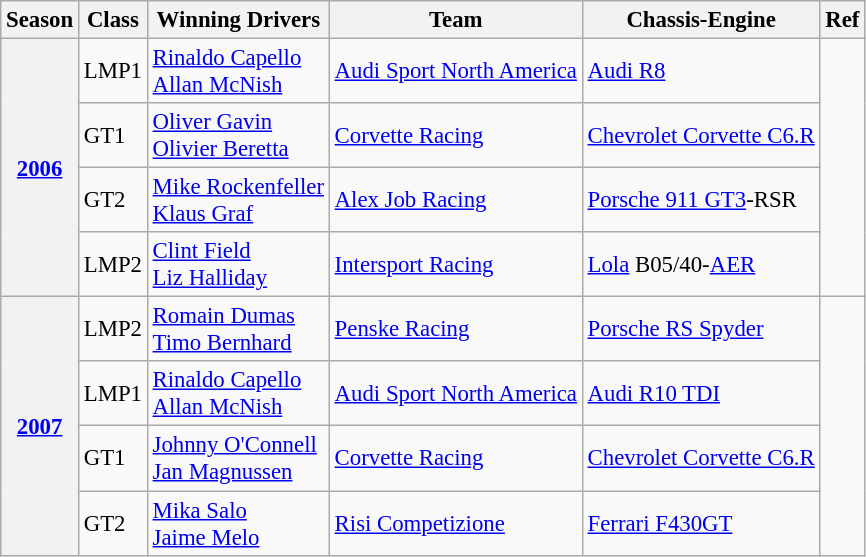<table class="wikitable" style="font-size: 95%;">
<tr>
<th>Season</th>
<th>Class</th>
<th>Winning Drivers</th>
<th>Team</th>
<th>Chassis-Engine</th>
<th>Ref</th>
</tr>
<tr>
<th rowspan="4"><a href='#'>2006</a></th>
<td>LMP1</td>
<td> <a href='#'>Rinaldo Capello</a><br> <a href='#'>Allan McNish</a></td>
<td> <a href='#'>Audi Sport North America</a></td>
<td><a href='#'>Audi R8</a></td>
<td rowspan="4"></td>
</tr>
<tr>
<td>GT1</td>
<td> <a href='#'>Oliver Gavin</a><br> <a href='#'>Olivier Beretta</a></td>
<td> <a href='#'>Corvette Racing</a></td>
<td><a href='#'>Chevrolet Corvette C6.R</a></td>
</tr>
<tr>
<td>GT2</td>
<td> <a href='#'>Mike Rockenfeller</a><br> <a href='#'>Klaus Graf</a></td>
<td> <a href='#'>Alex Job Racing</a></td>
<td><a href='#'>Porsche 911 GT3</a>-RSR</td>
</tr>
<tr>
<td>LMP2</td>
<td> <a href='#'>Clint Field</a><br> <a href='#'>Liz Halliday</a></td>
<td> <a href='#'>Intersport Racing</a></td>
<td><a href='#'>Lola</a> B05/40-<a href='#'>AER</a></td>
</tr>
<tr>
<th rowspan="4"><a href='#'>2007</a></th>
<td>LMP2</td>
<td> <a href='#'>Romain Dumas</a><br> <a href='#'>Timo Bernhard</a></td>
<td> <a href='#'>Penske Racing</a></td>
<td><a href='#'>Porsche RS Spyder</a></td>
<td rowspan="4"></td>
</tr>
<tr>
<td>LMP1</td>
<td> <a href='#'>Rinaldo Capello</a><br> <a href='#'>Allan McNish</a></td>
<td> <a href='#'>Audi Sport North America</a></td>
<td><a href='#'>Audi R10 TDI</a></td>
</tr>
<tr>
<td>GT1</td>
<td> <a href='#'>Johnny O'Connell</a><br> <a href='#'>Jan Magnussen</a></td>
<td> <a href='#'>Corvette Racing</a></td>
<td><a href='#'>Chevrolet Corvette C6.R</a></td>
</tr>
<tr>
<td>GT2</td>
<td> <a href='#'>Mika Salo</a><br> <a href='#'>Jaime Melo</a></td>
<td> <a href='#'>Risi Competizione</a></td>
<td><a href='#'>Ferrari F430GT</a></td>
</tr>
</table>
